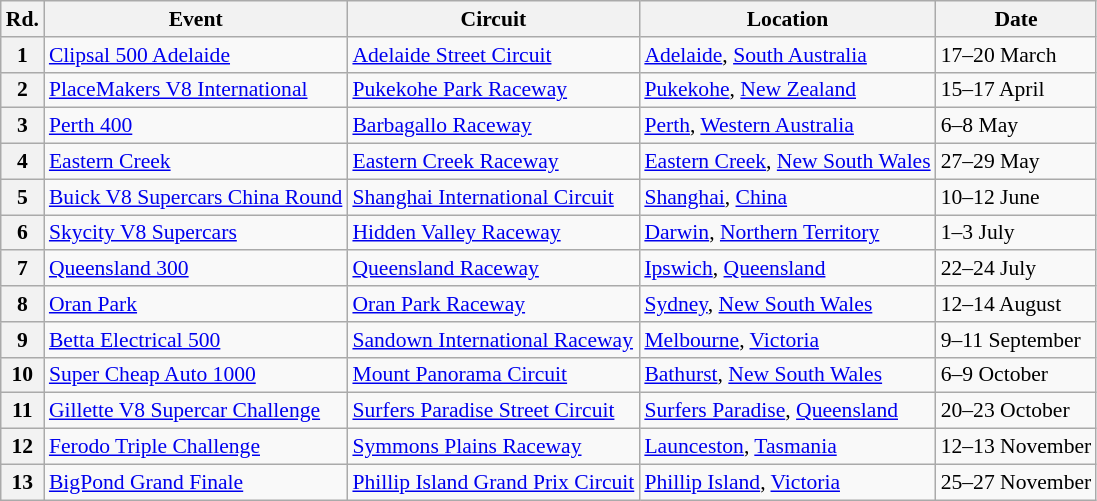<table class="wikitable" style="font-size: 90%">
<tr>
<th>Rd.</th>
<th>Event</th>
<th>Circuit</th>
<th>Location</th>
<th>Date</th>
</tr>
<tr>
<th>1</th>
<td> <a href='#'>Clipsal 500 Adelaide</a></td>
<td><a href='#'>Adelaide Street Circuit</a></td>
<td><a href='#'>Adelaide</a>, <a href='#'>South Australia</a></td>
<td>17–20 March</td>
</tr>
<tr>
<th>2</th>
<td> <a href='#'>PlaceMakers V8 International</a></td>
<td><a href='#'>Pukekohe Park Raceway</a></td>
<td><a href='#'>Pukekohe</a>, <a href='#'>New Zealand</a></td>
<td>15–17 April</td>
</tr>
<tr>
<th>3</th>
<td> <a href='#'>Perth 400</a></td>
<td><a href='#'>Barbagallo Raceway</a></td>
<td><a href='#'>Perth</a>, <a href='#'>Western Australia</a></td>
<td>6–8 May</td>
</tr>
<tr>
<th>4</th>
<td> <a href='#'>Eastern Creek</a></td>
<td><a href='#'>Eastern Creek Raceway</a></td>
<td><a href='#'>Eastern Creek</a>, <a href='#'>New South Wales</a></td>
<td>27–29 May</td>
</tr>
<tr>
<th>5</th>
<td> <a href='#'>Buick V8 Supercars China Round</a></td>
<td><a href='#'>Shanghai International Circuit</a></td>
<td><a href='#'>Shanghai</a>, <a href='#'>China</a></td>
<td>10–12 June</td>
</tr>
<tr>
<th>6</th>
<td> <a href='#'>Skycity V8 Supercars</a></td>
<td><a href='#'>Hidden Valley Raceway</a></td>
<td><a href='#'>Darwin</a>, <a href='#'>Northern Territory</a></td>
<td>1–3 July</td>
</tr>
<tr>
<th>7</th>
<td> <a href='#'>Queensland 300</a></td>
<td><a href='#'>Queensland Raceway</a></td>
<td><a href='#'>Ipswich</a>, <a href='#'>Queensland</a></td>
<td>22–24 July</td>
</tr>
<tr>
<th>8</th>
<td> <a href='#'>Oran Park</a></td>
<td><a href='#'>Oran Park Raceway</a></td>
<td><a href='#'>Sydney</a>, <a href='#'>New South Wales</a></td>
<td>12–14 August</td>
</tr>
<tr>
<th>9</th>
<td> <a href='#'>Betta Electrical 500</a></td>
<td><a href='#'>Sandown International Raceway</a></td>
<td><a href='#'>Melbourne</a>, <a href='#'>Victoria</a></td>
<td>9–11 September</td>
</tr>
<tr>
<th>10</th>
<td> <a href='#'>Super Cheap Auto 1000</a></td>
<td><a href='#'>Mount Panorama Circuit</a></td>
<td><a href='#'>Bathurst</a>, <a href='#'>New South Wales</a></td>
<td>6–9 October</td>
</tr>
<tr>
<th>11</th>
<td> <a href='#'>Gillette V8 Supercar Challenge</a></td>
<td><a href='#'>Surfers Paradise Street Circuit</a></td>
<td><a href='#'>Surfers Paradise</a>, <a href='#'>Queensland</a></td>
<td>20–23 October</td>
</tr>
<tr>
<th>12</th>
<td> <a href='#'>Ferodo Triple Challenge</a></td>
<td><a href='#'>Symmons Plains Raceway</a></td>
<td><a href='#'>Launceston</a>, <a href='#'>Tasmania</a></td>
<td>12–13 November</td>
</tr>
<tr>
<th>13</th>
<td> <a href='#'>BigPond Grand Finale</a></td>
<td><a href='#'>Phillip Island Grand Prix Circuit</a></td>
<td><a href='#'>Phillip Island</a>, <a href='#'>Victoria</a></td>
<td>25–27 November</td>
</tr>
</table>
